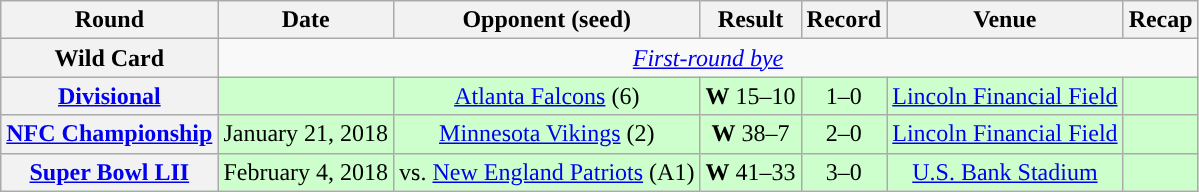<table class="wikitable" style="text-align:center">
<tr>
<th>Round</th>
<th>Date</th>
<th>Opponent (seed)</th>
<th>Result</th>
<th>Record</th>
<th>Venue</th>
<th>Recap</th>
</tr>
<tr>
<th>Wild Card</th>
<td colspan="6"><em><a href='#'>First-round bye</a></em></td>
</tr>
<tr style="background:#cfc">
<th><a href='#'>Divisional</a></th>
<td></td>
<td><a href='#'>Atlanta Falcons</a> (6)</td>
<td><strong>W</strong> 15–10</td>
<td>1–0</td>
<td><a href='#'>Lincoln Financial Field</a></td>
<td></td>
</tr>
<tr style="background:#cfc">
<th><a href='#'>NFC Championship</a></th>
<td>January 21, 2018</td>
<td><a href='#'>Minnesota Vikings</a> (2)</td>
<td><strong>W</strong> 38–7</td>
<td>2–0</td>
<td><a href='#'>Lincoln Financial Field</a></td>
<td></td>
</tr>
<tr style="background:#cfc">
<th><a href='#'>Super Bowl LII</a></th>
<td>February 4, 2018</td>
<td>vs. <a href='#'>New England Patriots</a> (A1)</td>
<td><strong>W</strong> 41–33</td>
<td>3–0</td>
<td><a href='#'>U.S. Bank Stadium</a></td>
<td></td>
</tr>
</table>
